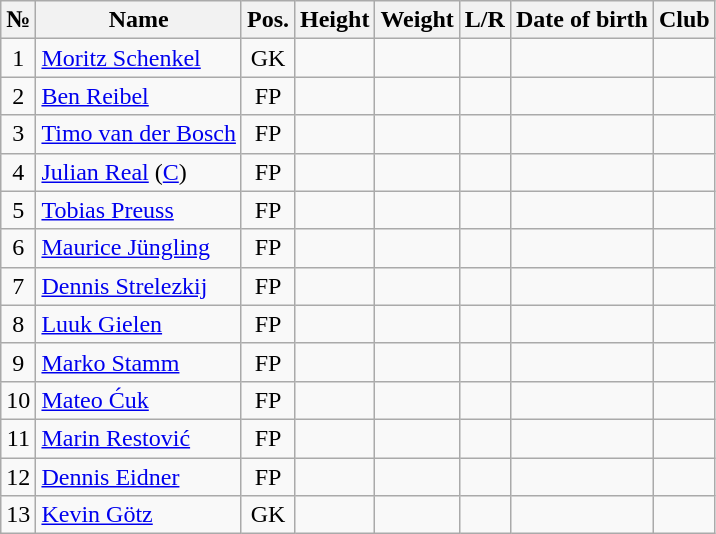<table class="wikitable sortable" text-align:center;">
<tr>
<th>№</th>
<th>Name</th>
<th>Pos.</th>
<th>Height</th>
<th>Weight</th>
<th>L/R</th>
<th>Date of birth</th>
<th>Club</th>
</tr>
<tr>
<td style="text-align:center;">1</td>
<td style="text-align:left;"><a href='#'>Moritz Schenkel</a></td>
<td style="text-align:center;">GK</td>
<td></td>
<td></td>
<td></td>
<td style="text-align:left;"></td>
<td style="text-align:left;"></td>
</tr>
<tr>
<td style="text-align:center;">2</td>
<td style="text-align:left;"><a href='#'>Ben Reibel</a></td>
<td style="text-align:center;">FP</td>
<td></td>
<td></td>
<td></td>
<td style="text-align:left;"></td>
<td style="text-align:left;"></td>
</tr>
<tr>
<td style="text-align:center;">3</td>
<td style="text-align:left;"><a href='#'>Timo van der Bosch</a></td>
<td style="text-align:center;">FP</td>
<td></td>
<td></td>
<td></td>
<td style="text-align:left;"></td>
<td style="text-align:left;"></td>
</tr>
<tr>
<td style="text-align:center;">4</td>
<td style="text-align:left;"><a href='#'>Julian Real</a> (<a href='#'>C</a>)</td>
<td style="text-align:center;">FP</td>
<td></td>
<td></td>
<td></td>
<td style="text-align:left;"></td>
<td style="text-align:left;"></td>
</tr>
<tr>
<td style="text-align:center;">5</td>
<td style="text-align:left;"><a href='#'>Tobias Preuss</a></td>
<td style="text-align:center;">FP</td>
<td></td>
<td></td>
<td></td>
<td style="text-align:left;"></td>
<td style="text-align:left;"></td>
</tr>
<tr>
<td style="text-align:center;">6</td>
<td style="text-align:left;"><a href='#'>Maurice Jüngling</a></td>
<td style="text-align:center;">FP</td>
<td></td>
<td></td>
<td></td>
<td style="text-align:left;"></td>
<td style="text-align:left;"></td>
</tr>
<tr>
<td style="text-align:center;">7</td>
<td style="text-align:left;"><a href='#'>Dennis Strelezkij</a></td>
<td style="text-align:center;">FP</td>
<td></td>
<td></td>
<td></td>
<td style="text-align:left;"></td>
<td style="text-align:left;"></td>
</tr>
<tr>
<td style="text-align:center;">8</td>
<td style="text-align:left;"><a href='#'>Luuk Gielen</a></td>
<td style="text-align:center;">FP</td>
<td></td>
<td></td>
<td></td>
<td style="text-align:left;"></td>
<td style="text-align:left;"></td>
</tr>
<tr>
<td style="text-align:center;">9</td>
<td style="text-align:left;"><a href='#'>Marko Stamm</a></td>
<td style="text-align:center;">FP</td>
<td></td>
<td></td>
<td></td>
<td style="text-align:left;"></td>
<td style="text-align:left;"></td>
</tr>
<tr>
<td style="text-align:center;">10</td>
<td style="text-align:left;"><a href='#'>Mateo Ćuk</a></td>
<td style="text-align:center;">FP</td>
<td></td>
<td></td>
<td></td>
<td style="text-align:left;"></td>
<td style="text-align:left;"></td>
</tr>
<tr>
<td style="text-align:center;">11</td>
<td style="text-align:left;"><a href='#'>Marin Restović</a></td>
<td style="text-align:center;">FP</td>
<td></td>
<td></td>
<td></td>
<td style="text-align:left;"></td>
<td style="text-align:left;"></td>
</tr>
<tr>
<td style="text-align:center;">12</td>
<td style="text-align:left;"><a href='#'>Dennis Eidner</a></td>
<td style="text-align:center;">FP</td>
<td></td>
<td></td>
<td></td>
<td style="text-align:left;"></td>
<td style="text-align:left;"></td>
</tr>
<tr>
<td style="text-align:center;">13</td>
<td style="text-align:left;"><a href='#'>Kevin Götz</a></td>
<td style="text-align:center;">GK</td>
<td></td>
<td></td>
<td></td>
<td style="text-align:left;"></td>
<td style="text-align:left;"></td>
</tr>
</table>
